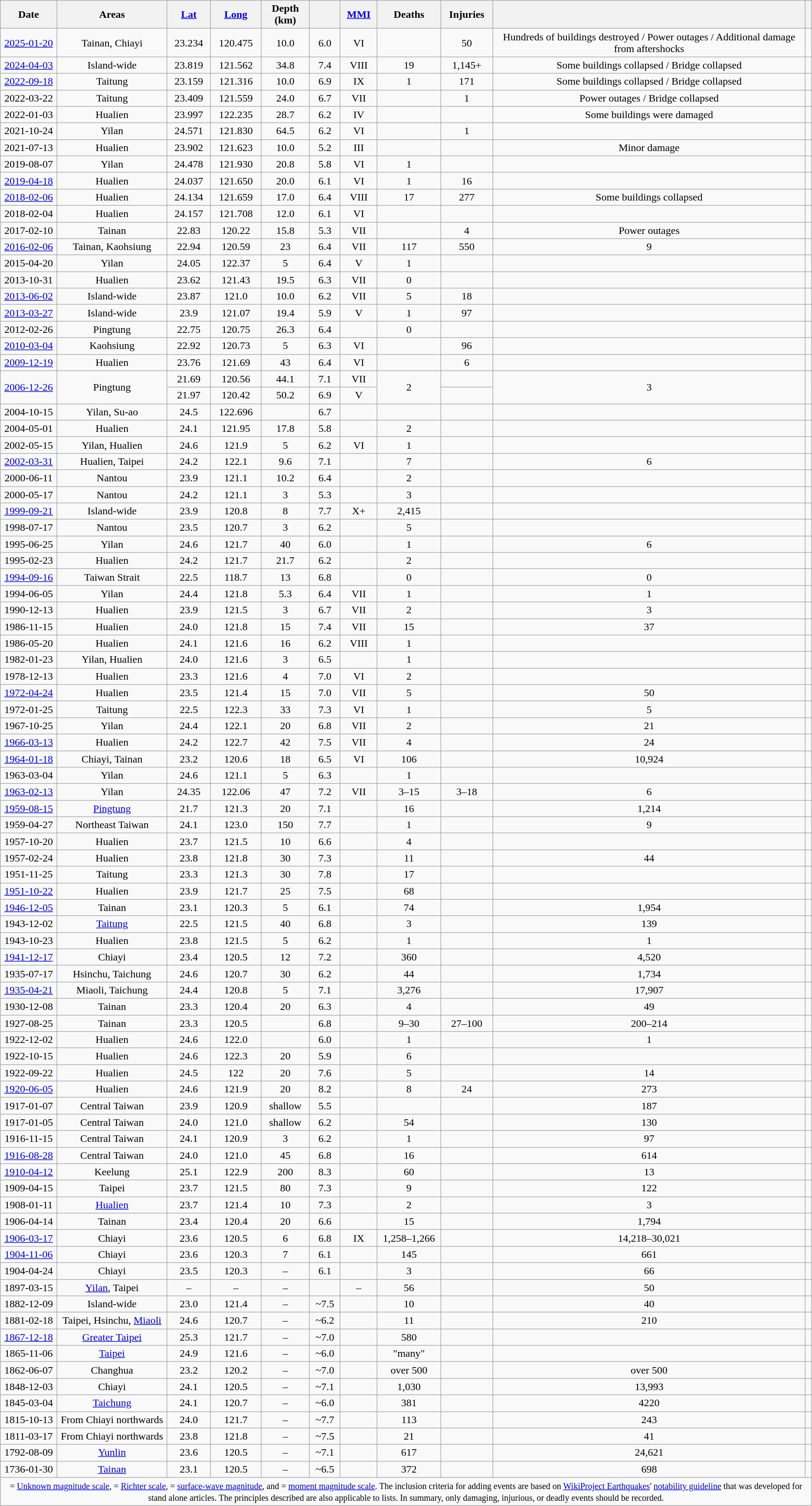<table class="wikitable sortable" style="text-align: center;">
<tr>
<th data-sort-type="isodate">Date</th>
<th>Areas</th>
<th><a href='#'>Lat</a></th>
<th><a href='#'>Long</a></th>
<th data-sort-type="number">Depth<br>(km)</th>
<th></th>
<th><a href='#'>MMI</a></th>
<th>Deaths</th>
<th>Injuries</th>
<th></th>
<th></th>
</tr>
<tr>
<td><a href='#'>2025-01-20</a></td>
<td>Tainan, Chiayi</td>
<td>23.234</td>
<td>120.475</td>
<td>10.0</td>
<td>6.0 </td>
<td>VI</td>
<td></td>
<td>50</td>
<td>Hundreds of buildings destroyed / Power outages / Additional damage from aftershocks</td>
<td></td>
</tr>
<tr>
<td><a href='#'>2024-04-03</a></td>
<td>Island-wide</td>
<td>23.819</td>
<td>121.562</td>
<td>34.8</td>
<td>7.4 </td>
<td>VIII</td>
<td>19</td>
<td>1,145+</td>
<td>Some buildings collapsed / Bridge collapsed</td>
<td></td>
</tr>
<tr>
<td><a href='#'>2022-09-18</a></td>
<td>Taitung</td>
<td>23.159</td>
<td>121.316</td>
<td>10.0</td>
<td>6.9 </td>
<td>IX</td>
<td>1</td>
<td>171</td>
<td>Some buildings collapsed / Bridge collapsed</td>
<td></td>
</tr>
<tr>
<td>2022-03-22</td>
<td>Taitung</td>
<td>23.409</td>
<td>121.559</td>
<td>24.0</td>
<td>6.7 </td>
<td>VII</td>
<td></td>
<td>1</td>
<td>Power outages / Bridge collapsed</td>
<td></td>
</tr>
<tr>
<td>2022-01-03</td>
<td>Hualien</td>
<td>23.997</td>
<td>122.235</td>
<td>28.7</td>
<td>6.2 </td>
<td>IV</td>
<td></td>
<td></td>
<td>Some buildings were damaged</td>
<td></td>
</tr>
<tr>
<td>2021-10-24</td>
<td>Yilan</td>
<td>24.571</td>
<td>121.830</td>
<td>64.5</td>
<td>6.2 </td>
<td>VI</td>
<td></td>
<td>1</td>
<td></td>
<td></td>
</tr>
<tr>
<td>2021-07-13</td>
<td>Hualien</td>
<td>23.902</td>
<td>121.623</td>
<td>10.0</td>
<td>5.2 </td>
<td>III</td>
<td></td>
<td></td>
<td>Minor damage</td>
<td></td>
</tr>
<tr>
<td>2019-08-07</td>
<td>Yilan</td>
<td>24.478</td>
<td>121.930</td>
<td>20.8</td>
<td>5.8 </td>
<td>VI</td>
<td>1</td>
<td></td>
<td></td>
<td></td>
</tr>
<tr>
<td><a href='#'>2019-04-18</a></td>
<td>Hualien</td>
<td>24.037</td>
<td>121.650</td>
<td>20.0</td>
<td>6.1 </td>
<td>VI</td>
<td>1</td>
<td>16</td>
<td></td>
<td></td>
</tr>
<tr>
<td><a href='#'>2018-02-06</a></td>
<td>Hualien</td>
<td>24.134</td>
<td>121.659</td>
<td>17.0</td>
<td>6.4 </td>
<td>VIII</td>
<td>17</td>
<td>277</td>
<td>Some buildings collapsed</td>
<td></td>
</tr>
<tr>
<td>2018-02-04</td>
<td>Hualien</td>
<td>24.157</td>
<td>121.708</td>
<td>12.0</td>
<td>6.1 </td>
<td>VI</td>
<td></td>
<td></td>
<td></td>
<td></td>
</tr>
<tr>
<td>2017-02-10</td>
<td>Tainan</td>
<td>22.83</td>
<td>120.22</td>
<td>15.8</td>
<td>5.3 </td>
<td>VII</td>
<td></td>
<td>4</td>
<td>Power outages</td>
<td></td>
</tr>
<tr>
<td><a href='#'>2016-02-06</a></td>
<td>Tainan, Kaohsiung</td>
<td>22.94</td>
<td>120.59</td>
<td>23</td>
<td>6.4 </td>
<td>VII</td>
<td>117</td>
<td>550</td>
<td>9</td>
<td></td>
</tr>
<tr>
<td>2015-04-20</td>
<td>Yilan</td>
<td>24.05</td>
<td>122.37</td>
<td>5</td>
<td>6.4 </td>
<td>V</td>
<td>1</td>
<td></td>
<td></td>
<td></td>
</tr>
<tr>
<td>2013-10-31</td>
<td>Hualien</td>
<td>23.62</td>
<td>121.43</td>
<td>19.5</td>
<td>6.3 </td>
<td>VII</td>
<td>0</td>
<td></td>
<td></td>
<td></td>
</tr>
<tr>
<td><a href='#'>2013-06-02</a></td>
<td>Island-wide</td>
<td>23.87</td>
<td>121.0</td>
<td>10.0</td>
<td>6.2 </td>
<td>VII</td>
<td>5</td>
<td>18</td>
<td></td>
<td></td>
</tr>
<tr>
<td><a href='#'>2013-03-27</a></td>
<td>Island-wide</td>
<td>23.9</td>
<td>121.07</td>
<td>19.4</td>
<td>5.9 </td>
<td>V</td>
<td>1</td>
<td>97</td>
<td></td>
<td></td>
</tr>
<tr>
<td>2012-02-26</td>
<td>Pingtung</td>
<td>22.75</td>
<td>120.75</td>
<td>26.3</td>
<td>6.4</td>
<td></td>
<td>0</td>
<td></td>
<td></td>
<td></td>
</tr>
<tr>
<td><a href='#'>2010-03-04</a></td>
<td>Kaohsiung</td>
<td>22.92</td>
<td>120.73</td>
<td>5</td>
<td>6.3 </td>
<td>VI</td>
<td></td>
<td>96</td>
<td></td>
<td></td>
</tr>
<tr>
<td><a href='#'>2009-12-19</a></td>
<td>Hualien</td>
<td>23.76</td>
<td>121.69</td>
<td>43</td>
<td>6.4 </td>
<td>VI</td>
<td></td>
<td>6</td>
<td></td>
<td></td>
</tr>
<tr>
<td rowspan="2"><a href='#'>2006-12-26</a></td>
<td rowspan="2">Pingtung</td>
<td>21.69</td>
<td>120.56</td>
<td>44.1</td>
<td>7.1 </td>
<td>VII</td>
<td rowspan="2">2</td>
<td></td>
<td rowspan="2">3</td>
<td rowspan="2"></td>
</tr>
<tr>
<td>21.97</td>
<td>120.42</td>
<td>50.2</td>
<td>6.9 </td>
<td>V</td>
<td></td>
</tr>
<tr>
<td>2004-10-15</td>
<td>Yilan, Su-ao</td>
<td>24.5</td>
<td>122.696</td>
<td></td>
<td>6.7 </td>
<td></td>
<td></td>
<td></td>
<td></td>
<td></td>
</tr>
<tr>
<td>2004-05-01</td>
<td>Hualien</td>
<td>24.1</td>
<td>121.95</td>
<td>17.8</td>
<td>5.8</td>
<td></td>
<td>2</td>
<td></td>
<td></td>
<td></td>
</tr>
<tr>
<td>2002-05-15</td>
<td>Yilan, Hualien</td>
<td>24.6</td>
<td>121.9</td>
<td>5</td>
<td>6.2 </td>
<td>VI</td>
<td>1</td>
<td></td>
<td></td>
<td></td>
</tr>
<tr>
<td><a href='#'>2002-03-31</a></td>
<td>Hualien, Taipei</td>
<td>24.2</td>
<td>122.1</td>
<td>9.6</td>
<td>7.1 </td>
<td></td>
<td>7</td>
<td></td>
<td>6</td>
<td></td>
</tr>
<tr>
<td>2000-06-11</td>
<td>Nantou</td>
<td>23.9</td>
<td>121.1</td>
<td>10.2</td>
<td>6.4 </td>
<td></td>
<td>2</td>
<td></td>
<td></td>
<td></td>
</tr>
<tr>
<td>2000-05-17</td>
<td>Nantou</td>
<td>24.2</td>
<td>121.1</td>
<td>3</td>
<td>5.3</td>
<td></td>
<td>3</td>
<td></td>
<td></td>
<td></td>
</tr>
<tr>
<td><a href='#'>1999-09-21</a></td>
<td>Island-wide</td>
<td>23.9</td>
<td>120.8</td>
<td>8</td>
<td>7.7 </td>
<td>X+</td>
<td>2,415</td>
<td></td>
<td></td>
<td></td>
</tr>
<tr>
<td>1998-07-17</td>
<td>Nantou</td>
<td>23.5</td>
<td>120.7</td>
<td>3</td>
<td>6.2</td>
<td></td>
<td>5</td>
<td></td>
<td></td>
<td></td>
</tr>
<tr>
<td>1995-06-25</td>
<td>Yilan</td>
<td>24.6</td>
<td>121.7</td>
<td>40</td>
<td>6.0 </td>
<td></td>
<td>1</td>
<td></td>
<td>6</td>
<td></td>
</tr>
<tr>
<td>1995-02-23</td>
<td>Hualien</td>
<td>24.2</td>
<td>121.7</td>
<td>21.7</td>
<td>6.2 </td>
<td></td>
<td>2</td>
<td></td>
<td></td>
<td></td>
</tr>
<tr>
<td><a href='#'>1994-09-16</a></td>
<td>Taiwan Strait</td>
<td>22.5</td>
<td>118.7</td>
<td>13</td>
<td>6.8 </td>
<td></td>
<td>0</td>
<td></td>
<td>0</td>
<td></td>
</tr>
<tr>
<td>1994-06-05</td>
<td>Yilan</td>
<td>24.4</td>
<td>121.8</td>
<td>5.3</td>
<td>6.4 </td>
<td>VII</td>
<td>1</td>
<td></td>
<td>1</td>
<td></td>
</tr>
<tr>
<td>1990-12-13</td>
<td>Hualien</td>
<td>23.9</td>
<td>121.5</td>
<td>3</td>
<td>6.7 </td>
<td>VII</td>
<td>2</td>
<td></td>
<td>3</td>
<td></td>
</tr>
<tr>
<td>1986-11-15</td>
<td>Hualien</td>
<td>24.0</td>
<td>121.8</td>
<td>15</td>
<td>7.4 </td>
<td>VII</td>
<td>15</td>
<td></td>
<td>37</td>
<td></td>
</tr>
<tr>
<td>1986-05-20</td>
<td>Hualien</td>
<td>24.1</td>
<td>121.6</td>
<td>16</td>
<td>6.2 </td>
<td>VIII</td>
<td>1</td>
<td></td>
<td></td>
<td></td>
</tr>
<tr>
<td>1982-01-23</td>
<td>Yilan, Hualien</td>
<td>24.0</td>
<td>121.6</td>
<td>3</td>
<td>6.5</td>
<td></td>
<td>1</td>
<td></td>
<td></td>
<td></td>
</tr>
<tr>
<td>1978-12-13</td>
<td>Hualien</td>
<td>23.3</td>
<td>121.6</td>
<td>4</td>
<td>7.0 </td>
<td>VI</td>
<td>2</td>
<td></td>
<td></td>
<td></td>
</tr>
<tr>
<td><a href='#'>1972-04-24</a></td>
<td>Hualien</td>
<td>23.5</td>
<td>121.4</td>
<td>15</td>
<td>7.0 </td>
<td>VII</td>
<td>5</td>
<td></td>
<td>50</td>
<td></td>
</tr>
<tr>
<td>1972-01-25</td>
<td>Taitung</td>
<td>22.5</td>
<td>122.3</td>
<td>33</td>
<td>7.3 </td>
<td>VI</td>
<td>1</td>
<td></td>
<td>5</td>
<td></td>
</tr>
<tr>
<td>1967-10-25</td>
<td>Yilan</td>
<td>24.4</td>
<td>122.1</td>
<td>20</td>
<td>6.8 </td>
<td>VII</td>
<td>2</td>
<td></td>
<td>21</td>
<td></td>
</tr>
<tr>
<td><a href='#'>1966-03-13</a></td>
<td>Hualien</td>
<td>24.2</td>
<td>122.7</td>
<td>42</td>
<td>7.5 </td>
<td>VII</td>
<td>4</td>
<td></td>
<td>24</td>
<td></td>
</tr>
<tr>
<td><a href='#'>1964-01-18</a></td>
<td>Chiayi, Tainan</td>
<td>23.2</td>
<td>120.6</td>
<td>18</td>
<td>6.5 </td>
<td>VI</td>
<td>106</td>
<td></td>
<td>10,924</td>
<td></td>
</tr>
<tr>
<td>1963-03-04</td>
<td>Yilan</td>
<td>24.6</td>
<td>121.1</td>
<td>5</td>
<td>6.3 </td>
<td></td>
<td>1</td>
<td></td>
<td></td>
<td></td>
</tr>
<tr>
<td><a href='#'>1963-02-13</a></td>
<td>Yilan</td>
<td>24.35</td>
<td>122.06</td>
<td>47</td>
<td>7.2 </td>
<td>VII</td>
<td>3–15</td>
<td>3–18</td>
<td>6</td>
<td></td>
</tr>
<tr>
<td><a href='#'>1959-08-15</a></td>
<td><a href='#'>Pingtung</a></td>
<td>21.7</td>
<td>121.3</td>
<td>20</td>
<td>7.1</td>
<td></td>
<td>16</td>
<td></td>
<td>1,214</td>
<td></td>
</tr>
<tr>
<td>1959-04-27</td>
<td>Northeast Taiwan</td>
<td>24.1</td>
<td>123.0</td>
<td>150</td>
<td>7.7</td>
<td></td>
<td>1</td>
<td></td>
<td>9</td>
<td></td>
</tr>
<tr>
<td>1957-10-20</td>
<td>Hualien</td>
<td>23.7</td>
<td>121.5</td>
<td>10</td>
<td>6.6</td>
<td></td>
<td>4</td>
<td></td>
<td></td>
<td></td>
</tr>
<tr>
<td>1957-02-24</td>
<td>Hualien</td>
<td>23.8</td>
<td>121.8</td>
<td>30</td>
<td>7.3</td>
<td></td>
<td>11</td>
<td></td>
<td>44</td>
<td></td>
</tr>
<tr>
<td>1951-11-25</td>
<td>Taitung</td>
<td>23.3</td>
<td>121.3</td>
<td>30</td>
<td>7.8</td>
<td></td>
<td>17</td>
<td></td>
<td></td>
<td></td>
</tr>
<tr>
<td><a href='#'>1951-10-22</a></td>
<td>Hualien</td>
<td>23.9</td>
<td>121.7</td>
<td>25</td>
<td>7.5</td>
<td></td>
<td>68</td>
<td></td>
<td></td>
<td></td>
</tr>
<tr>
<td><a href='#'>1946-12-05</a></td>
<td>Tainan</td>
<td>23.1</td>
<td>120.3</td>
<td>5</td>
<td>6.1</td>
<td></td>
<td>74</td>
<td></td>
<td>1,954</td>
<td></td>
</tr>
<tr>
<td>1943-12-02</td>
<td><a href='#'>Taitung</a></td>
<td>22.5</td>
<td>121.5</td>
<td>40</td>
<td>6.8 </td>
<td></td>
<td>3</td>
<td></td>
<td>139</td>
<td></td>
</tr>
<tr>
<td>1943-10-23</td>
<td>Hualien</td>
<td>23.8</td>
<td>121.5</td>
<td>5</td>
<td>6.2</td>
<td></td>
<td>1</td>
<td></td>
<td>1</td>
<td></td>
</tr>
<tr>
<td><a href='#'>1941-12-17</a></td>
<td>Chiayi</td>
<td>23.4</td>
<td>120.5</td>
<td>12</td>
<td>7.2</td>
<td></td>
<td>360</td>
<td></td>
<td>4,520</td>
<td></td>
</tr>
<tr>
<td>1935-07-17</td>
<td>Hsinchu, Taichung</td>
<td>24.6</td>
<td>120.7</td>
<td>30</td>
<td>6.2</td>
<td></td>
<td>44</td>
<td></td>
<td>1,734</td>
<td></td>
</tr>
<tr>
<td><a href='#'>1935-04-21</a></td>
<td>Miaoli, Taichung</td>
<td>24.4</td>
<td>120.8</td>
<td>5</td>
<td>7.1</td>
<td></td>
<td>3,276</td>
<td></td>
<td>17,907</td>
<td></td>
</tr>
<tr>
<td>1930-12-08</td>
<td>Tainan</td>
<td>23.3</td>
<td>120.4</td>
<td>20</td>
<td>6.3 </td>
<td></td>
<td>4</td>
<td></td>
<td>49</td>
<td></td>
</tr>
<tr>
<td>1927-08-25</td>
<td>Tainan</td>
<td>23.3</td>
<td>120.5</td>
<td></td>
<td>6.8 </td>
<td></td>
<td>9–30</td>
<td>27–100</td>
<td>200–214</td>
<td></td>
</tr>
<tr>
<td>1922-12-02</td>
<td>Hualien</td>
<td>24.6</td>
<td>122.0</td>
<td></td>
<td>6.0</td>
<td></td>
<td>1</td>
<td></td>
<td>1</td>
<td></td>
</tr>
<tr>
<td>1922-10-15</td>
<td>Hualien</td>
<td>24.6</td>
<td>122.3</td>
<td>20</td>
<td>5.9</td>
<td></td>
<td>6</td>
<td></td>
<td></td>
<td></td>
</tr>
<tr>
<td>1922-09-22</td>
<td>Hualien</td>
<td>24.5</td>
<td>122</td>
<td>20</td>
<td>7.6</td>
<td></td>
<td>5</td>
<td></td>
<td>14</td>
<td></td>
</tr>
<tr>
<td><a href='#'>1920-06-05</a></td>
<td>Hualien</td>
<td>24.6</td>
<td>121.9</td>
<td>20</td>
<td>8.2</td>
<td></td>
<td>8</td>
<td>24</td>
<td>273</td>
<td></td>
</tr>
<tr>
<td>1917-01-07</td>
<td>Central Taiwan</td>
<td>23.9</td>
<td>120.9</td>
<td>shallow</td>
<td>5.5</td>
<td></td>
<td></td>
<td></td>
<td>187</td>
<td></td>
</tr>
<tr>
<td>1917-01-05</td>
<td>Central Taiwan</td>
<td>24.0</td>
<td>121.0</td>
<td>shallow</td>
<td>6.2</td>
<td></td>
<td>54</td>
<td></td>
<td>130</td>
<td></td>
</tr>
<tr>
<td>1916-11-15</td>
<td>Central Taiwan</td>
<td>24.1</td>
<td>120.9</td>
<td>3</td>
<td>6.2</td>
<td></td>
<td>1</td>
<td></td>
<td>97</td>
<td></td>
</tr>
<tr>
<td><a href='#'>1916-08-28</a></td>
<td>Central Taiwan</td>
<td>24.0</td>
<td>121.0</td>
<td>45</td>
<td>6.8</td>
<td></td>
<td>16</td>
<td></td>
<td>614</td>
<td></td>
</tr>
<tr>
<td><a href='#'>1910-04-12</a></td>
<td>Keelung</td>
<td>25.1</td>
<td>122.9</td>
<td>200</td>
<td>8.3</td>
<td></td>
<td>60</td>
<td></td>
<td>13</td>
<td></td>
</tr>
<tr>
<td>1909-04-15</td>
<td>Taipei</td>
<td>23.7</td>
<td>121.5</td>
<td>80</td>
<td>7.3</td>
<td></td>
<td>9</td>
<td></td>
<td>122</td>
<td></td>
</tr>
<tr>
<td>1908-01-11</td>
<td><a href='#'>Hualien</a></td>
<td>23.7</td>
<td>121.4</td>
<td>10</td>
<td>7.3</td>
<td></td>
<td>2</td>
<td></td>
<td>3</td>
<td></td>
</tr>
<tr>
<td>1906-04-14</td>
<td>Tainan</td>
<td>23.4</td>
<td>120.4</td>
<td>20</td>
<td>6.6</td>
<td></td>
<td>15</td>
<td></td>
<td>1,794</td>
<td></td>
</tr>
<tr>
<td><a href='#'>1906-03-17</a></td>
<td>Chiayi</td>
<td>23.6</td>
<td>120.5</td>
<td>6</td>
<td>6.8 </td>
<td>IX</td>
<td>1,258–1,266</td>
<td></td>
<td>14,218–30,021</td>
<td></td>
</tr>
<tr>
<td><a href='#'>1904-11-06</a></td>
<td>Chiayi</td>
<td>23.6</td>
<td>120.3</td>
<td>7</td>
<td>6.1</td>
<td></td>
<td>145</td>
<td></td>
<td>661</td>
<td></td>
</tr>
<tr>
<td>1904-04-24</td>
<td>Chiayi</td>
<td>23.5</td>
<td>120.3</td>
<td>–</td>
<td>6.1</td>
<td></td>
<td>3</td>
<td></td>
<td>66</td>
<td></td>
</tr>
<tr>
<td>1897-03-15</td>
<td><a href='#'>Yilan</a>, Taipei</td>
<td>–</td>
<td>–</td>
<td>–</td>
<td></td>
<td>–</td>
<td>56</td>
<td></td>
<td>50</td>
<td></td>
</tr>
<tr>
<td>1882-12-09</td>
<td>Island-wide</td>
<td>23.0</td>
<td>121.4</td>
<td>–</td>
<td>~7.5</td>
<td></td>
<td>10</td>
<td></td>
<td>40</td>
<td></td>
</tr>
<tr>
<td>1881-02-18</td>
<td>Taipei, Hsinchu, <a href='#'>Miaoli</a></td>
<td>24.6</td>
<td>120.7</td>
<td>–</td>
<td>~6.2</td>
<td></td>
<td>11</td>
<td></td>
<td>210</td>
<td></td>
</tr>
<tr>
<td><a href='#'>1867-12-18</a></td>
<td><a href='#'>Greater Taipei</a></td>
<td>25.3</td>
<td>121.7</td>
<td>–</td>
<td>~7.0</td>
<td></td>
<td>580</td>
<td></td>
<td></td>
<td></td>
</tr>
<tr>
<td>1865-11-06</td>
<td><a href='#'>Taipei</a></td>
<td>24.9</td>
<td>121.6</td>
<td>–</td>
<td>~6.0</td>
<td></td>
<td>"many"</td>
<td></td>
<td></td>
<td></td>
</tr>
<tr>
<td>1862-06-07</td>
<td>Changhua</td>
<td>23.2</td>
<td>120.2</td>
<td>–</td>
<td>~7.0</td>
<td></td>
<td>over 500</td>
<td></td>
<td>over 500</td>
<td></td>
</tr>
<tr>
<td>1848-12-03</td>
<td>Chiayi</td>
<td>24.1</td>
<td>120.5</td>
<td>–</td>
<td>~7.1</td>
<td></td>
<td>1,030</td>
<td></td>
<td>13,993</td>
<td></td>
</tr>
<tr>
<td>1845-03-04</td>
<td><a href='#'>Taichung</a></td>
<td>24.1</td>
<td>120.7</td>
<td>–</td>
<td>~6.0</td>
<td></td>
<td>381</td>
<td></td>
<td>4220</td>
<td></td>
</tr>
<tr>
<td>1815-10-13</td>
<td>From Chiayi northwards</td>
<td>24.0</td>
<td>121.7</td>
<td>–</td>
<td>~7.7</td>
<td></td>
<td>113</td>
<td></td>
<td>243</td>
<td></td>
</tr>
<tr>
<td>1811-03-17</td>
<td>From Chiayi northwards</td>
<td>23.8</td>
<td>121.8</td>
<td>–</td>
<td>~7.5</td>
<td></td>
<td>21</td>
<td></td>
<td>41</td>
<td></td>
</tr>
<tr>
<td>1792-08-09</td>
<td><a href='#'>Yunlin</a></td>
<td>23.6</td>
<td>120.5</td>
<td>–</td>
<td>~7.1</td>
<td></td>
<td>617</td>
<td></td>
<td>24,621</td>
<td></td>
</tr>
<tr>
<td>1736-01-30</td>
<td><a href='#'>Tainan</a></td>
<td>23.1</td>
<td>120.5</td>
<td>–</td>
<td>~6.5</td>
<td></td>
<td>372</td>
<td></td>
<td>698</td>
<td></td>
</tr>
<tr class="sortbottom">
<td colspan="11" style="text-align: center;"><small> = <a href='#'>Unknown magnitude scale</a>,  = <a href='#'>Richter scale</a>,  = <a href='#'>surface-wave magnitude</a>, and  = <a href='#'>moment magnitude scale</a>. The inclusion criteria for adding events are based on <a href='#'>WikiProject Earthquakes</a>' <a href='#'>notability guideline</a> that was developed for stand alone articles. The principles described are also applicable to lists. In summary, only damaging, injurious, or deadly events should be recorded.</small></td>
</tr>
</table>
